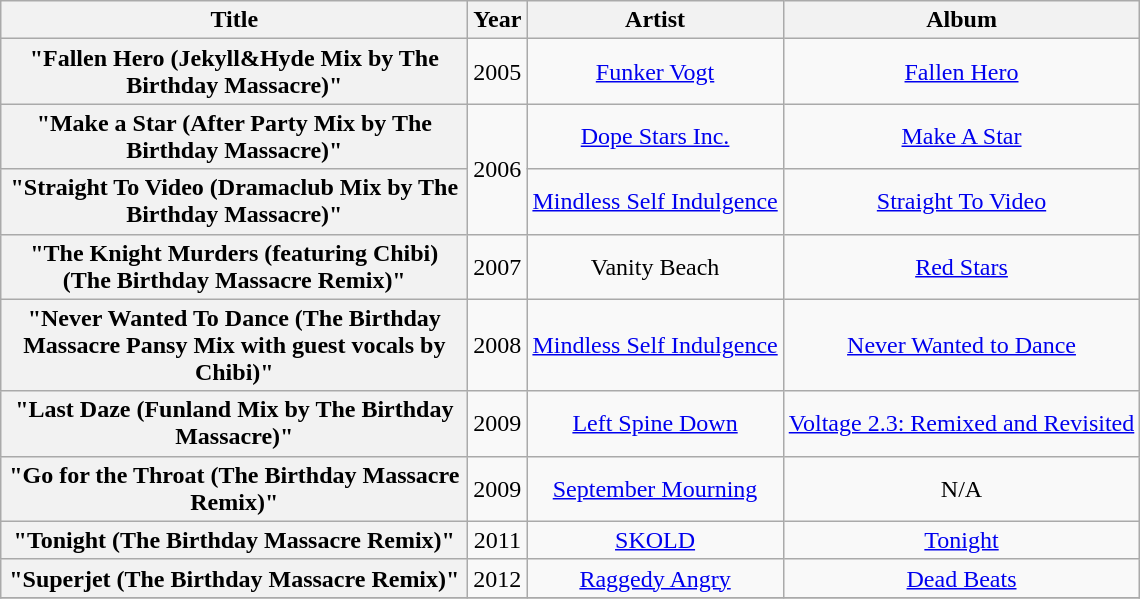<table class="wikitable plainrowheaders" style="text-align:center;" border="1">
<tr>
<th scope="col" style="width:19em;">Title</th>
<th scope="col">Year</th>
<th scope="col">Artist</th>
<th scope="col">Album</th>
</tr>
<tr>
<th scope="row">"Fallen Hero (Jekyll&Hyde Mix by The Birthday Massacre)"</th>
<td>2005</td>
<td><a href='#'>Funker Vogt</a></td>
<td><a href='#'>Fallen Hero</a></td>
</tr>
<tr>
<th scope="row">"Make a Star (After Party Mix by The Birthday Massacre)"</th>
<td rowspan="2">2006</td>
<td><a href='#'>Dope Stars Inc.</a></td>
<td><a href='#'>Make A Star</a></td>
</tr>
<tr>
<th scope="row">"Straight To Video (Dramaclub Mix by The Birthday Massacre)"</th>
<td><a href='#'>Mindless Self Indulgence</a></td>
<td><a href='#'>Straight To Video</a></td>
</tr>
<tr>
<th scope="row">"The Knight Murders (featuring Chibi) (The Birthday Massacre Remix)"</th>
<td>2007</td>
<td>Vanity Beach</td>
<td><a href='#'>Red Stars</a></td>
</tr>
<tr>
<th scope="row">"Never Wanted To Dance (The Birthday Massacre Pansy Mix with guest vocals by Chibi)"</th>
<td>2008</td>
<td><a href='#'>Mindless Self Indulgence</a></td>
<td><a href='#'>Never Wanted to Dance</a></td>
</tr>
<tr>
<th scope="row">"Last Daze (Funland Mix by The Birthday Massacre)"</th>
<td>2009</td>
<td><a href='#'>Left Spine Down</a></td>
<td><a href='#'>Voltage 2.3: Remixed and Revisited</a></td>
</tr>
<tr>
<th scope="row">"Go for the Throat (The Birthday Massacre Remix)"</th>
<td>2009</td>
<td><a href='#'>September Mourning</a></td>
<td>N/A</td>
</tr>
<tr>
<th scope="row">"Tonight (The Birthday Massacre Remix)"</th>
<td>2011</td>
<td><a href='#'>SKOLD</a></td>
<td><a href='#'>Tonight</a></td>
</tr>
<tr>
<th scope="row">"Superjet (The Birthday Massacre Remix)"</th>
<td>2012</td>
<td><a href='#'>Raggedy Angry</a></td>
<td><a href='#'>Dead Beats</a></td>
</tr>
<tr>
</tr>
</table>
